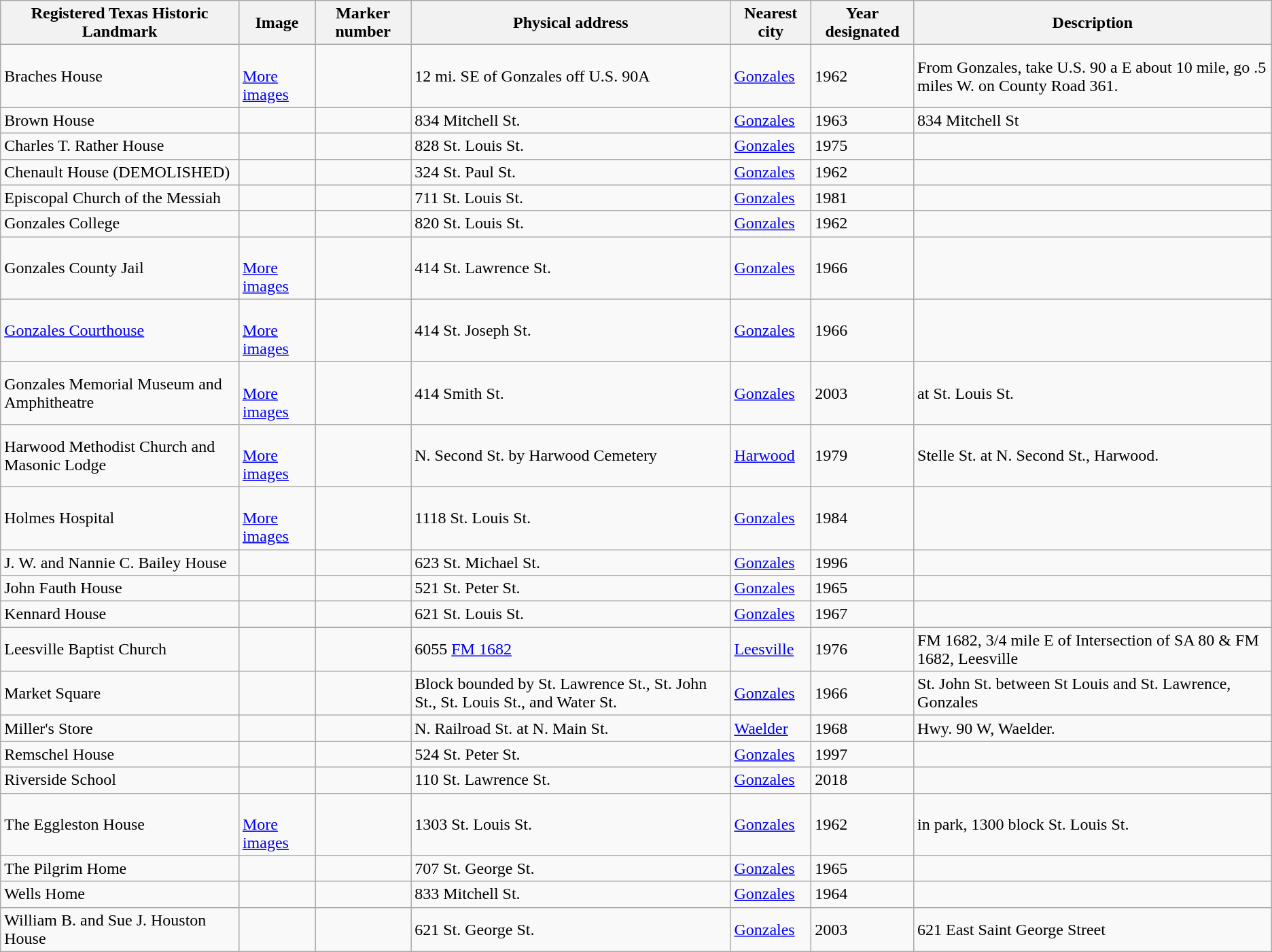<table class="wikitable sortable">
<tr>
<th>Registered Texas Historic Landmark</th>
<th>Image</th>
<th>Marker number</th>
<th>Physical address</th>
<th>Nearest city</th>
<th>Year designated</th>
<th>Description</th>
</tr>
<tr>
<td>Braches House</td>
<td><br> <a href='#'>More images</a></td>
<td></td>
<td>12 mi. SE of Gonzales off U.S. 90A<br></td>
<td><a href='#'>Gonzales</a></td>
<td>1962</td>
<td>From Gonzales, take U.S. 90 a E about 10 mile, go .5 miles W. on County Road 361.</td>
</tr>
<tr>
<td>Brown House</td>
<td></td>
<td></td>
<td>834 Mitchell St.<br></td>
<td><a href='#'>Gonzales</a></td>
<td>1963</td>
<td>834 Mitchell St</td>
</tr>
<tr>
<td>Charles T. Rather House</td>
<td></td>
<td></td>
<td>828 St. Louis St.<br></td>
<td><a href='#'>Gonzales</a></td>
<td>1975</td>
<td></td>
</tr>
<tr>
<td>Chenault House (DEMOLISHED)</td>
<td></td>
<td></td>
<td>324 St. Paul St.<br></td>
<td><a href='#'>Gonzales</a></td>
<td>1962</td>
<td></td>
</tr>
<tr>
<td>Episcopal Church of the Messiah</td>
<td></td>
<td></td>
<td>711 St. Louis St.<br></td>
<td><a href='#'>Gonzales</a></td>
<td>1981</td>
<td></td>
</tr>
<tr>
<td>Gonzales College</td>
<td></td>
<td></td>
<td>820 St. Louis St.<br></td>
<td><a href='#'>Gonzales</a></td>
<td>1962</td>
<td></td>
</tr>
<tr>
<td>Gonzales County Jail</td>
<td><br> <a href='#'>More images</a></td>
<td></td>
<td>414 St. Lawrence St.<br></td>
<td><a href='#'>Gonzales</a></td>
<td>1966</td>
<td></td>
</tr>
<tr>
<td><a href='#'>Gonzales Courthouse</a></td>
<td><br> <a href='#'>More images</a></td>
<td></td>
<td>414 St. Joseph St.<br></td>
<td><a href='#'>Gonzales</a></td>
<td>1966</td>
<td></td>
</tr>
<tr>
<td>Gonzales Memorial Museum and Amphitheatre</td>
<td><br> <a href='#'>More images</a></td>
<td></td>
<td>414 Smith St.<br></td>
<td><a href='#'>Gonzales</a></td>
<td>2003</td>
<td>at St. Louis St.</td>
</tr>
<tr>
<td>Harwood Methodist Church and Masonic Lodge</td>
<td><br> <a href='#'>More images</a></td>
<td></td>
<td>N. Second St. by Harwood Cemetery<br></td>
<td><a href='#'>Harwood</a></td>
<td>1979</td>
<td>Stelle St. at N. Second St., Harwood.</td>
</tr>
<tr>
<td>Holmes Hospital</td>
<td><br> <a href='#'>More images</a></td>
<td></td>
<td>1118 St. Louis St.<br></td>
<td><a href='#'>Gonzales</a></td>
<td>1984</td>
<td></td>
</tr>
<tr>
<td>J. W. and Nannie C. Bailey House</td>
<td></td>
<td></td>
<td>623 St. Michael St.<br></td>
<td><a href='#'>Gonzales</a></td>
<td>1996</td>
<td></td>
</tr>
<tr>
<td>John Fauth House</td>
<td></td>
<td></td>
<td>521 St. Peter St.<br></td>
<td><a href='#'>Gonzales</a></td>
<td>1965</td>
<td></td>
</tr>
<tr>
<td>Kennard House</td>
<td></td>
<td></td>
<td>621 St. Louis St.<br></td>
<td><a href='#'>Gonzales</a></td>
<td>1967</td>
<td></td>
</tr>
<tr>
<td>Leesville Baptist Church</td>
<td></td>
<td></td>
<td>6055 <a href='#'>FM 1682</a><br></td>
<td><a href='#'>Leesville</a></td>
<td>1976</td>
<td>FM 1682, 3/4 mile E of Intersection of SA 80 & FM 1682, Leesville</td>
</tr>
<tr>
<td>Market Square</td>
<td></td>
<td></td>
<td>Block bounded by St. Lawrence St., St. John St., St. Louis St., and Water St.<br></td>
<td><a href='#'>Gonzales</a></td>
<td>1966</td>
<td>St. John St. between St Louis and St. Lawrence, Gonzales</td>
</tr>
<tr>
<td>Miller's Store</td>
<td></td>
<td></td>
<td>N. Railroad St. at N. Main St.<br></td>
<td><a href='#'>Waelder</a></td>
<td>1968</td>
<td>Hwy. 90 W, Waelder.</td>
</tr>
<tr>
<td>Remschel House</td>
<td></td>
<td></td>
<td>524 St. Peter St.<br></td>
<td><a href='#'>Gonzales</a></td>
<td>1997</td>
<td></td>
</tr>
<tr>
<td>Riverside School</td>
<td></td>
<td></td>
<td>110 St. Lawrence St.<br></td>
<td><a href='#'>Gonzales</a></td>
<td>2018</td>
</tr>
<tr>
<td>The Eggleston House</td>
<td><br> <a href='#'>More images</a></td>
<td></td>
<td>1303 St. Louis St.<br></td>
<td><a href='#'>Gonzales</a></td>
<td>1962</td>
<td>in park, 1300 block St. Louis St.</td>
</tr>
<tr>
<td>The Pilgrim Home</td>
<td></td>
<td></td>
<td>707 St. George St.<br></td>
<td><a href='#'>Gonzales</a></td>
<td>1965</td>
<td></td>
</tr>
<tr>
<td>Wells Home</td>
<td></td>
<td></td>
<td>833 Mitchell St.<br></td>
<td><a href='#'>Gonzales</a></td>
<td>1964</td>
<td></td>
</tr>
<tr>
<td>William B. and Sue J. Houston House</td>
<td></td>
<td></td>
<td>621 St. George St.<br></td>
<td><a href='#'>Gonzales</a></td>
<td>2003</td>
<td>621 East Saint George Street</td>
</tr>
</table>
